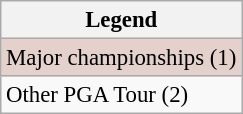<table class="wikitable" style="font-size:95%;">
<tr>
<th>Legend</th>
</tr>
<tr style="background:#e5d1cb;">
<td>Major championships (1)</td>
</tr>
<tr>
<td>Other PGA Tour (2)</td>
</tr>
</table>
